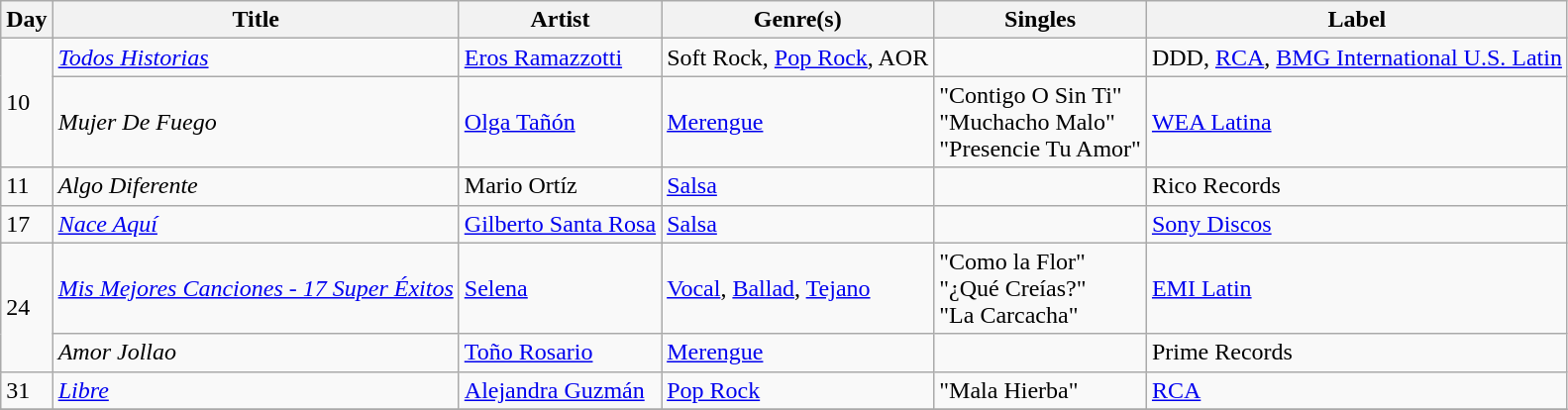<table class="wikitable sortable" style="text-align: left;">
<tr>
<th>Day</th>
<th>Title</th>
<th>Artist</th>
<th>Genre(s)</th>
<th>Singles</th>
<th>Label</th>
</tr>
<tr>
<td rowspan="2">10</td>
<td><em><a href='#'>Todos Historias</a></em></td>
<td><a href='#'>Eros Ramazzotti</a></td>
<td>Soft Rock, <a href='#'>Pop Rock</a>, AOR</td>
<td></td>
<td>DDD, <a href='#'>RCA</a>, <a href='#'>BMG International U.S. Latin</a></td>
</tr>
<tr>
<td><em>Mujer De Fuego</em></td>
<td><a href='#'>Olga Tañón</a></td>
<td><a href='#'>Merengue</a></td>
<td>"Contigo O Sin Ti"<br>"Muchacho Malo"<br>"Presencie Tu Amor"</td>
<td><a href='#'>WEA Latina</a></td>
</tr>
<tr>
<td>11</td>
<td><em>Algo Diferente</em></td>
<td>Mario Ortíz</td>
<td><a href='#'>Salsa</a></td>
<td></td>
<td>Rico Records</td>
</tr>
<tr>
<td>17</td>
<td><em><a href='#'>Nace Aquí</a></em></td>
<td><a href='#'>Gilberto Santa Rosa</a></td>
<td><a href='#'>Salsa</a></td>
<td></td>
<td><a href='#'>Sony Discos</a></td>
</tr>
<tr>
<td rowspan="2">24</td>
<td><em><a href='#'>Mis Mejores Canciones - 17 Super Éxitos</a></em></td>
<td><a href='#'>Selena</a></td>
<td><a href='#'>Vocal</a>, <a href='#'>Ballad</a>, <a href='#'>Tejano</a></td>
<td>"Como la Flor"<br>"¿Qué Creías?"<br>"La Carcacha"</td>
<td><a href='#'>EMI Latin</a></td>
</tr>
<tr>
<td><em>Amor Jollao</em></td>
<td><a href='#'>Toño Rosario</a></td>
<td><a href='#'>Merengue</a></td>
<td></td>
<td>Prime Records</td>
</tr>
<tr>
<td>31</td>
<td><em><a href='#'>Libre</a></em></td>
<td><a href='#'>Alejandra Guzmán</a></td>
<td><a href='#'>Pop Rock</a></td>
<td>"Mala Hierba"</td>
<td><a href='#'>RCA</a></td>
</tr>
<tr>
</tr>
</table>
